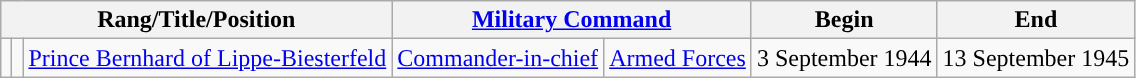<table class="wikitable" style="text-align:center">
<tr>
<th colspan=3>Rang/Title/Position</th>
<th colspan=2><a href='#'>Military Command</a></th>
<th>Begin</th>
<th>End</th>
</tr>
<tr>
<td style="background:"></td>
<td></td>
<td><a href='#'>Prince Bernhard of Lippe-Biesterfeld</a></td>
<td><a href='#'>Commander-in-chief</a></td>
<td><a href='#'>Armed Forces</a></td>
<td>3 September 1944</td>
<td>13 September 1945</td>
</tr>
</table>
